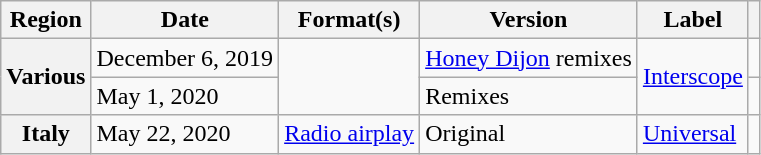<table class="wikitable plainrowheaders">
<tr>
<th scope="col">Region</th>
<th scope="col">Date</th>
<th scope="col">Format(s)</th>
<th scope="col">Version</th>
<th scope="col">Label</th>
<th scope="col"></th>
</tr>
<tr>
<th scope="row" rowspan="2">Various</th>
<td>December 6, 2019</td>
<td rowspan="2"></td>
<td><a href='#'>Honey Dijon</a> remixes</td>
<td rowspan="2"><a href='#'>Interscope</a></td>
<td style="text-align:center;"></td>
</tr>
<tr>
<td>May 1, 2020</td>
<td>Remixes</td>
<td style="text-align:center;"></td>
</tr>
<tr>
<th scope="row">Italy</th>
<td>May 22, 2020</td>
<td><a href='#'>Radio airplay</a></td>
<td>Original</td>
<td><a href='#'>Universal</a></td>
<td style="text-align:center;"></td>
</tr>
</table>
